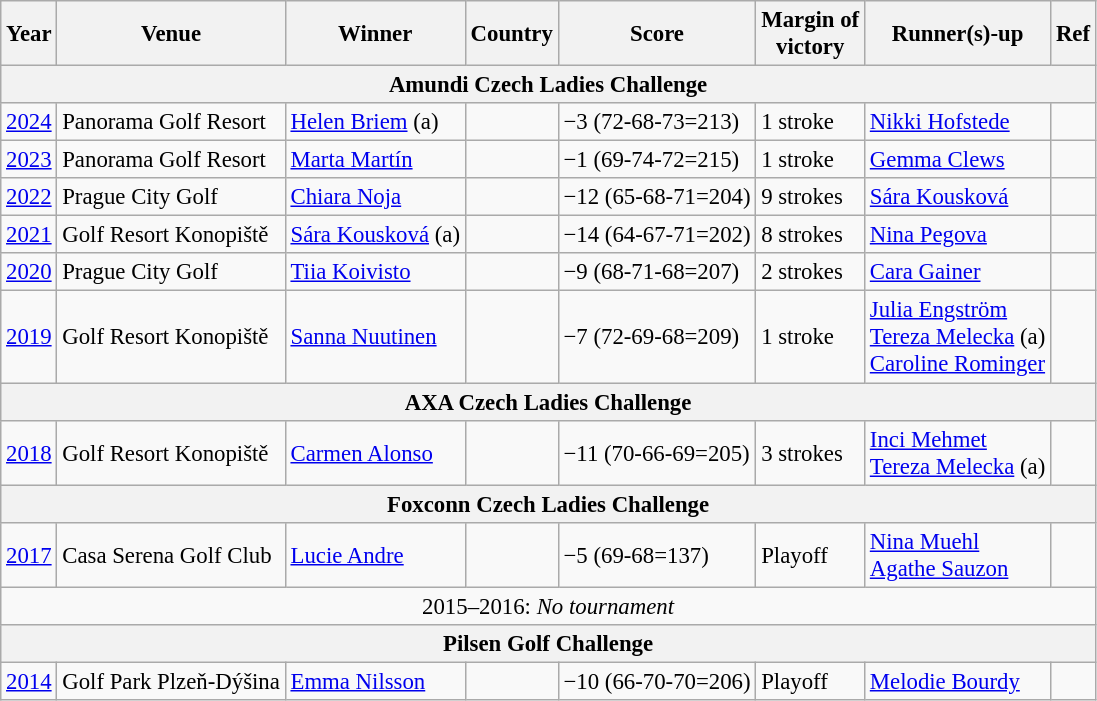<table class=wikitable style="font-size:95%">
<tr>
<th>Year</th>
<th>Venue</th>
<th>Winner</th>
<th>Country</th>
<th>Score</th>
<th>Margin of<br>victory</th>
<th>Runner(s)-up</th>
<th>Ref</th>
</tr>
<tr>
<th colspan=9 align=center>Amundi Czech Ladies Challenge</th>
</tr>
<tr>
<td align=center><a href='#'>2024</a></td>
<td>Panorama Golf Resort</td>
<td><a href='#'>Helen Briem</a> (a)</td>
<td></td>
<td>−3 (72-68-73=213)</td>
<td>1 stroke</td>
<td> <a href='#'>Nikki Hofstede</a></td>
</tr>
<tr>
<td align=center><a href='#'>2023</a></td>
<td>Panorama Golf Resort</td>
<td><a href='#'>Marta Martín</a></td>
<td></td>
<td>−1 (69-74-72=215)</td>
<td>1 stroke</td>
<td> <a href='#'>Gemma Clews</a></td>
<td></td>
</tr>
<tr>
<td align=center><a href='#'>2022</a></td>
<td>Prague City Golf</td>
<td><a href='#'>Chiara Noja</a></td>
<td></td>
<td>−12 (65-68-71=204)</td>
<td>9 strokes</td>
<td> <a href='#'>Sára Kousková</a></td>
<td></td>
</tr>
<tr>
<td align=center><a href='#'>2021</a></td>
<td>Golf Resort Konopiště</td>
<td><a href='#'>Sára Kousková</a> (a)</td>
<td></td>
<td>−14 (64-67-71=202)</td>
<td>8 strokes</td>
<td> <a href='#'>Nina Pegova</a></td>
<td></td>
</tr>
<tr>
<td align=center><a href='#'>2020</a></td>
<td>Prague City Golf</td>
<td><a href='#'>Tiia Koivisto</a></td>
<td></td>
<td>−9 (68-71-68=207)</td>
<td>2 strokes</td>
<td> <a href='#'>Cara Gainer</a></td>
<td></td>
</tr>
<tr>
<td align=center><a href='#'>2019</a></td>
<td>Golf Resort Konopiště</td>
<td><a href='#'>Sanna Nuutinen</a></td>
<td></td>
<td>−7 (72-69-68=209)</td>
<td>1 stroke</td>
<td> <a href='#'>Julia Engström</a><br> <a href='#'>Tereza Melecka</a> (a)<br> <a href='#'>Caroline Rominger</a></td>
<td></td>
</tr>
<tr>
<th colspan=9 align=center>AXA Czech Ladies Challenge</th>
</tr>
<tr>
<td align=center><a href='#'>2018</a></td>
<td>Golf Resort Konopiště</td>
<td><a href='#'>Carmen Alonso</a></td>
<td></td>
<td>−11 (70-66-69=205)</td>
<td>3 strokes</td>
<td> <a href='#'>Inci Mehmet</a><br> <a href='#'>Tereza Melecka</a> (a)</td>
<td></td>
</tr>
<tr>
<th colspan=9 align=center>Foxconn Czech Ladies Challenge</th>
</tr>
<tr>
<td align=center><a href='#'>2017</a></td>
<td>Casa Serena Golf Club</td>
<td><a href='#'>Lucie Andre</a></td>
<td></td>
<td>−5 (69-68=137)</td>
<td>Playoff</td>
<td> <a href='#'>Nina Muehl</a><br> <a href='#'>Agathe Sauzon</a></td>
<td></td>
</tr>
<tr>
<td colspan=9 align=center>2015–2016: <em>No tournament</em></td>
</tr>
<tr>
<th colspan=9 align=center>Pilsen Golf Challenge</th>
</tr>
<tr>
<td align=center><a href='#'>2014</a></td>
<td>Golf Park Plzeň-Dýšina</td>
<td><a href='#'>Emma Nilsson</a></td>
<td></td>
<td>−10 (66-70-70=206)</td>
<td>Playoff</td>
<td> <a href='#'>Melodie Bourdy</a></td>
<td></td>
</tr>
</table>
